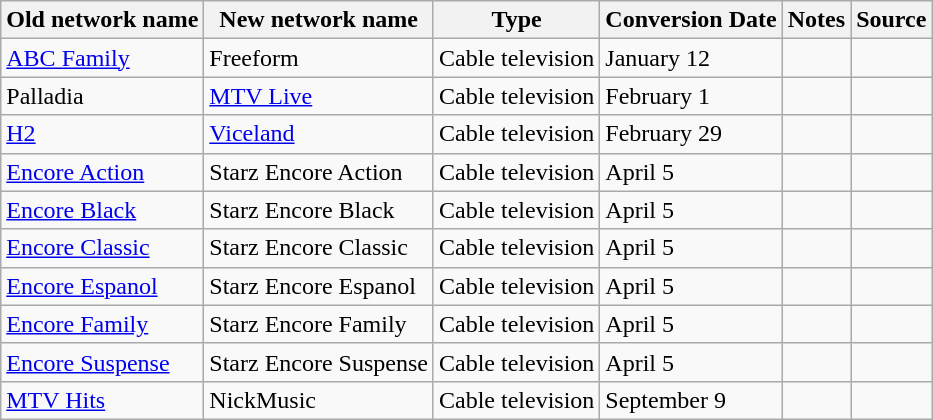<table class="wikitable">
<tr>
<th>Old network name</th>
<th>New network name</th>
<th>Type</th>
<th>Conversion Date</th>
<th>Notes</th>
<th>Source</th>
</tr>
<tr>
<td><a href='#'>ABC Family</a></td>
<td>Freeform</td>
<td>Cable television</td>
<td>January 12</td>
<td></td>
<td></td>
</tr>
<tr>
<td>Palladia</td>
<td><a href='#'>MTV Live</a></td>
<td>Cable television</td>
<td>February 1</td>
<td></td>
<td></td>
</tr>
<tr>
<td><a href='#'>H2</a></td>
<td><a href='#'>Viceland</a></td>
<td>Cable television</td>
<td>February 29</td>
<td></td>
<td></td>
</tr>
<tr>
<td><a href='#'>Encore Action</a></td>
<td>Starz Encore Action</td>
<td>Cable television</td>
<td>April 5</td>
<td></td>
<td></td>
</tr>
<tr>
<td><a href='#'>Encore Black</a></td>
<td>Starz Encore Black</td>
<td>Cable television</td>
<td>April 5</td>
<td></td>
<td></td>
</tr>
<tr>
<td><a href='#'>Encore Classic</a></td>
<td>Starz Encore Classic</td>
<td>Cable television</td>
<td>April 5</td>
<td></td>
<td></td>
</tr>
<tr>
<td><a href='#'>Encore Espanol</a></td>
<td>Starz Encore Espanol</td>
<td>Cable television</td>
<td>April 5</td>
<td></td>
<td></td>
</tr>
<tr>
<td><a href='#'>Encore Family</a></td>
<td>Starz Encore Family</td>
<td>Cable television</td>
<td>April 5</td>
<td></td>
<td></td>
</tr>
<tr>
<td><a href='#'>Encore Suspense</a></td>
<td>Starz Encore Suspense</td>
<td>Cable television</td>
<td>April 5</td>
<td></td>
<td></td>
</tr>
<tr>
<td><a href='#'>MTV Hits</a></td>
<td>NickMusic</td>
<td>Cable television</td>
<td>September 9</td>
<td></td>
<td></td>
</tr>
</table>
